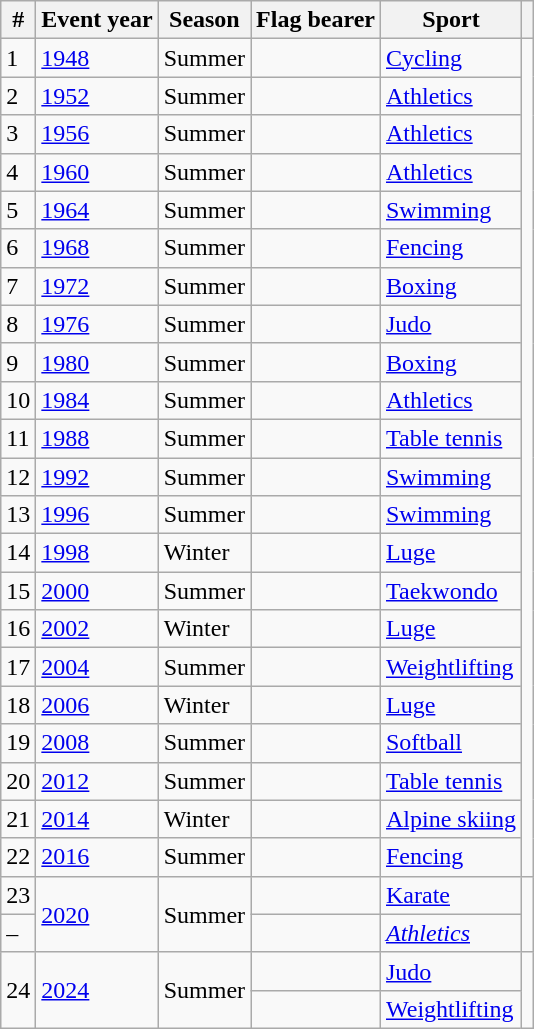<table class="wikitable sortable">
<tr>
<th>#</th>
<th>Event year</th>
<th>Season</th>
<th>Flag bearer</th>
<th>Sport</th>
<th></th>
</tr>
<tr>
<td>1</td>
<td><a href='#'>1948</a></td>
<td>Summer</td>
<td></td>
<td><a href='#'>Cycling</a></td>
<td rowspan=22></td>
</tr>
<tr>
<td>2</td>
<td><a href='#'>1952</a></td>
<td>Summer</td>
<td></td>
<td><a href='#'>Athletics</a></td>
</tr>
<tr>
<td>3</td>
<td><a href='#'>1956</a></td>
<td>Summer</td>
<td></td>
<td><a href='#'>Athletics</a></td>
</tr>
<tr>
<td>4</td>
<td><a href='#'>1960</a></td>
<td>Summer</td>
<td></td>
<td><a href='#'>Athletics</a></td>
</tr>
<tr>
<td>5</td>
<td><a href='#'>1964</a></td>
<td>Summer</td>
<td></td>
<td><a href='#'>Swimming</a></td>
</tr>
<tr>
<td>6</td>
<td><a href='#'>1968</a></td>
<td>Summer</td>
<td></td>
<td><a href='#'>Fencing</a></td>
</tr>
<tr>
<td>7</td>
<td><a href='#'>1972</a></td>
<td>Summer</td>
<td></td>
<td><a href='#'>Boxing</a></td>
</tr>
<tr>
<td>8</td>
<td><a href='#'>1976</a></td>
<td>Summer</td>
<td></td>
<td><a href='#'>Judo</a></td>
</tr>
<tr>
<td>9</td>
<td><a href='#'>1980</a></td>
<td>Summer</td>
<td></td>
<td><a href='#'>Boxing</a></td>
</tr>
<tr>
<td>10</td>
<td><a href='#'>1984</a></td>
<td>Summer</td>
<td></td>
<td><a href='#'>Athletics</a></td>
</tr>
<tr>
<td>11</td>
<td><a href='#'>1988</a></td>
<td>Summer</td>
<td></td>
<td><a href='#'>Table tennis</a></td>
</tr>
<tr>
<td>12</td>
<td><a href='#'>1992</a></td>
<td>Summer</td>
<td></td>
<td><a href='#'>Swimming</a></td>
</tr>
<tr>
<td>13</td>
<td><a href='#'>1996</a></td>
<td>Summer</td>
<td></td>
<td><a href='#'>Swimming</a></td>
</tr>
<tr>
<td>14</td>
<td><a href='#'>1998</a></td>
<td>Winter</td>
<td></td>
<td><a href='#'>Luge</a></td>
</tr>
<tr>
<td>15</td>
<td><a href='#'>2000</a></td>
<td>Summer</td>
<td></td>
<td><a href='#'>Taekwondo</a></td>
</tr>
<tr>
<td>16</td>
<td><a href='#'>2002</a></td>
<td>Winter</td>
<td></td>
<td><a href='#'>Luge</a></td>
</tr>
<tr>
<td>17</td>
<td><a href='#'>2004</a></td>
<td>Summer</td>
<td></td>
<td><a href='#'>Weightlifting</a></td>
</tr>
<tr>
<td>18</td>
<td><a href='#'>2006</a></td>
<td>Winter</td>
<td></td>
<td><a href='#'>Luge</a></td>
</tr>
<tr>
<td>19</td>
<td><a href='#'>2008</a></td>
<td>Summer</td>
<td></td>
<td><a href='#'>Softball</a></td>
</tr>
<tr>
<td>20</td>
<td><a href='#'>2012</a></td>
<td>Summer</td>
<td></td>
<td><a href='#'>Table tennis</a></td>
</tr>
<tr>
<td>21</td>
<td><a href='#'>2014</a></td>
<td>Winter</td>
<td></td>
<td><a href='#'>Alpine skiing</a></td>
</tr>
<tr>
<td>22</td>
<td><a href='#'>2016</a></td>
<td>Summer</td>
<td></td>
<td><a href='#'>Fencing</a></td>
</tr>
<tr>
<td>23</td>
<td rowspan=2><a href='#'>2020</a></td>
<td rowspan=2>Summer</td>
<td></td>
<td><a href='#'>Karate</a></td>
<td rowspan=2></td>
</tr>
<tr>
<td>–</td>
<td><em></em></td>
<td><em><a href='#'>Athletics</a></em></td>
</tr>
<tr>
<td rowspan=2>24</td>
<td rowspan=2><a href='#'>2024</a></td>
<td rowspan=2>Summer</td>
<td></td>
<td><a href='#'>Judo</a></td>
<td rowspan=2></td>
</tr>
<tr>
<td></td>
<td><a href='#'>Weightlifting</a></td>
</tr>
</table>
